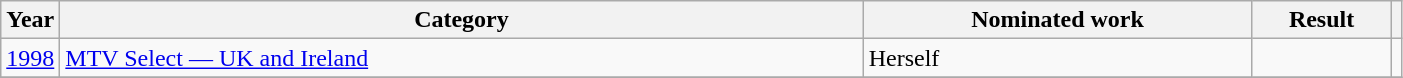<table class="wikitable" width="74%">
<tr>
<th width=4%>Year</th>
<th width=58%>Category</th>
<th width=28%>Nominated work</th>
<th width=10%>Result</th>
<th width=5%></th>
</tr>
<tr>
<td><a href='#'>1998</a></td>
<td><a href='#'>MTV Select — UK and Ireland</a></td>
<td>Herself</td>
<td></td>
<td></td>
</tr>
<tr>
</tr>
</table>
